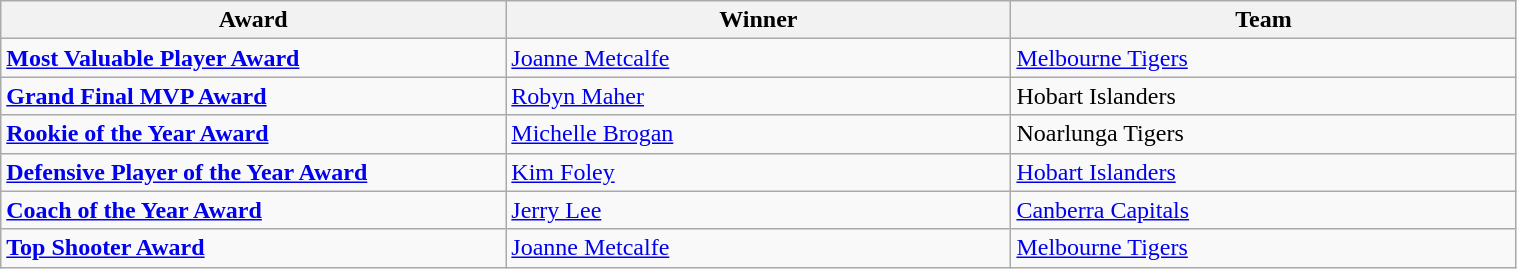<table class="wikitable" style="width: 80%">
<tr>
<th width=125>Award</th>
<th width=125>Winner</th>
<th width=125>Team</th>
</tr>
<tr>
<td><strong><a href='#'>Most Valuable Player Award</a></strong></td>
<td><a href='#'>Joanne Metcalfe</a></td>
<td><a href='#'>Melbourne Tigers</a></td>
</tr>
<tr>
<td><strong><a href='#'>Grand Final MVP Award</a></strong></td>
<td><a href='#'>Robyn Maher</a></td>
<td>Hobart Islanders</td>
</tr>
<tr>
<td><strong><a href='#'>Rookie of the Year Award</a></strong></td>
<td><a href='#'>Michelle Brogan</a></td>
<td>Noarlunga Tigers</td>
</tr>
<tr>
<td><strong><a href='#'>Defensive Player of the Year Award</a></strong></td>
<td><a href='#'>Kim Foley</a></td>
<td><a href='#'>Hobart Islanders</a></td>
</tr>
<tr>
<td><strong><a href='#'>Coach of the Year Award</a></strong></td>
<td><a href='#'>Jerry Lee</a></td>
<td><a href='#'>Canberra Capitals</a></td>
</tr>
<tr>
<td><strong><a href='#'>Top Shooter Award</a></strong></td>
<td><a href='#'>Joanne Metcalfe</a></td>
<td><a href='#'>Melbourne Tigers</a></td>
</tr>
</table>
